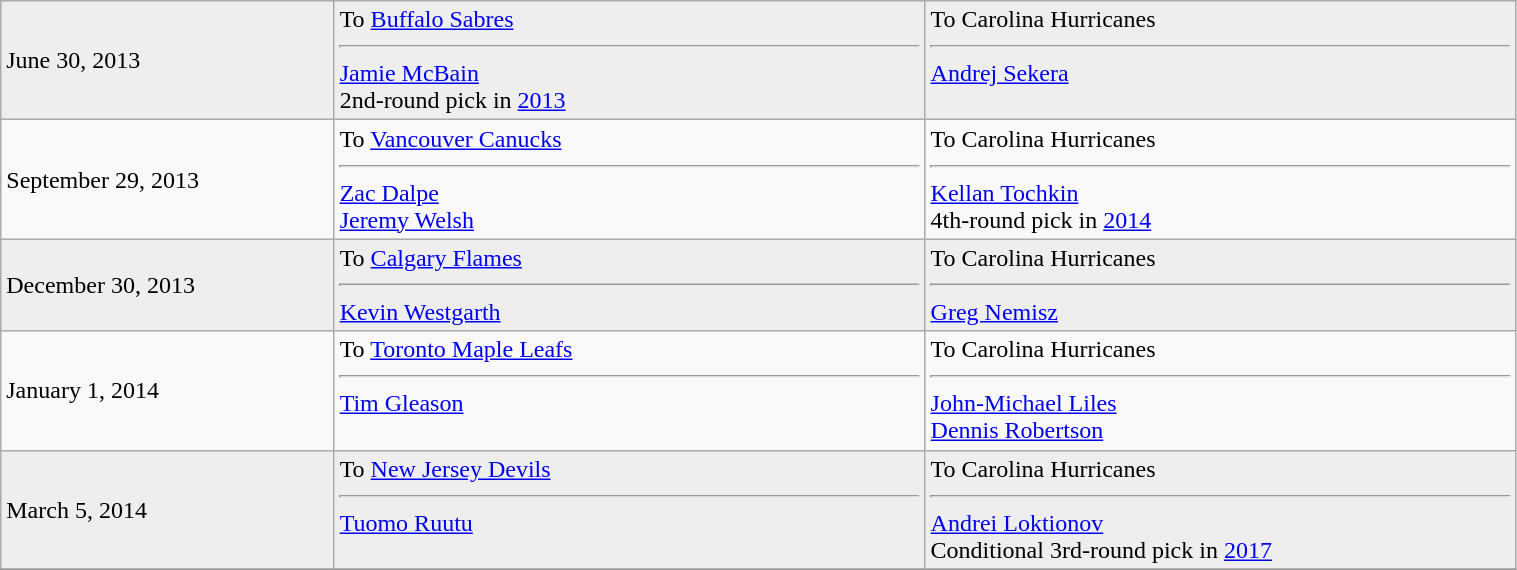<table class="wikitable" style="border:1px solid #999999; width:80%;">
<tr bgcolor="eeeeee">
<td style="width:22%;">June 30, 2013</td>
<td style="width:39%;" valign="top">To <a href='#'>Buffalo Sabres</a> <hr><a href='#'>Jamie McBain</a><br>2nd-round pick in <a href='#'>2013</a></td>
<td style="width:39%;" valign="top">To Carolina Hurricanes <hr><a href='#'>Andrej Sekera</a></td>
</tr>
<tr>
<td style="width:22%;">September 29, 2013</td>
<td style="width:39%;" valign="top">To <a href='#'>Vancouver Canucks</a> <hr><a href='#'>Zac Dalpe</a><br><a href='#'>Jeremy Welsh</a></td>
<td style="width:39%;" valign="top">To Carolina Hurricanes <hr><a href='#'>Kellan Tochkin</a><br>4th-round pick in <a href='#'>2014</a></td>
</tr>
<tr bgcolor="eeeeee">
<td style="width:22%;">December 30, 2013</td>
<td style="width:39%;" valign="top">To <a href='#'>Calgary Flames</a> <hr><a href='#'>Kevin Westgarth</a></td>
<td style="width:39%;" valign="top">To Carolina Hurricanes <hr><a href='#'>Greg Nemisz</a></td>
</tr>
<tr>
<td style="width:22%;">January 1, 2014</td>
<td style="width:39%;" valign="top">To <a href='#'>Toronto Maple Leafs</a> <hr><a href='#'>Tim Gleason</a></td>
<td style="width:39%;" valign="top">To Carolina Hurricanes <hr><a href='#'>John-Michael Liles</a><br><a href='#'>Dennis Robertson</a></td>
</tr>
<tr bgcolor="eeeeee">
<td style="width:22%;">March 5, 2014</td>
<td style="width:39%;" valign="top">To <a href='#'>New Jersey Devils</a> <hr><a href='#'>Tuomo Ruutu</a></td>
<td style="width:39%;" valign="top">To Carolina Hurricanes <hr><a href='#'>Andrei Loktionov</a><br>Conditional 3rd-round pick in <a href='#'>2017</a></td>
</tr>
<tr>
</tr>
</table>
